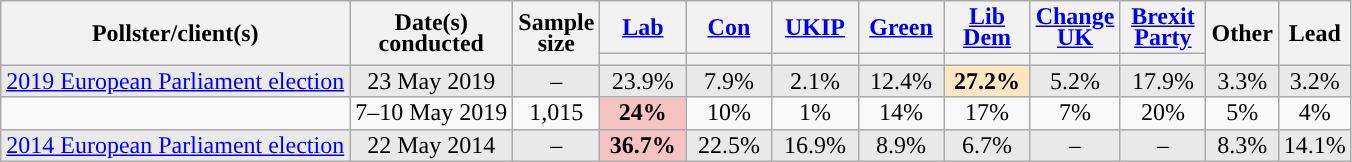<table class="wikitable sortable mw-datatable" style="text-align:center;line-height:14px;">
<tr>
<th rowspan="2">Pollster/client(s)</th>
<th rowspan="2">Date(s)<br>conducted</th>
<th rowspan="2">Sample<br>size</th>
<th class="unsortable" style="width:50px;"><a href='#'>Lab</a></th>
<th class="unsortable" style="width:50px;"><a href='#'>Con</a></th>
<th class="unsortable" style="width:50px;"><a href='#'>UKIP</a></th>
<th class="unsortable" style="width:50px;"><a href='#'>Green</a></th>
<th class="unsortable" style="width:50px;"><a href='#'>Lib Dem</a></th>
<th class="unsortable" style="width:50px;"><a href='#'>Change UK</a></th>
<th class="unsortable" style="width:50px;"><a href='#'>Brexit Party</a></th>
<th class="unsortable" rowspan="2">Other</th>
<th data-sort-type="number" rowspan="2">Lead</th>
</tr>
<tr>
<th data-sort-type="number" style="background:"></th>
<th data-sort-type="number" style="background:"></th>
<th data-sort-type="number" style="background:"></th>
<th data-sort-type="number" style="background:"></th>
<th data-sort-type="number" style="background:"></th>
<th data-sort-type="number" style="background:"></th>
<th data-sort-type="number" style="background:"></th>
</tr>
<tr style="background:#E9E9E9;">
<td><a href='#'>2019 European Parliament election</a></td>
<td data-sort-value="2019-05-23">23 May 2019</td>
<td>–</td>
<td>23.9%</td>
<td>7.9%</td>
<td>2.1%</td>
<td>12.4%</td>
<td style="background:#FDE6C1;"><strong>27.2%</strong></td>
<td>5.2%</td>
<td>17.9%</td>
<td>3.3%</td>
<td style="background:">3.2%</td>
</tr>
<tr>
<td></td>
<td data-sort-value="2019-05-10">7–10 May 2019</td>
<td>1,015</td>
<td style="background:#F5C3C2;"><strong>24%</strong></td>
<td>10%</td>
<td>1%</td>
<td>14%</td>
<td>17%</td>
<td>7%</td>
<td>20%</td>
<td>5%</td>
<td style="background:">4%</td>
</tr>
<tr style="background:#E9E9E9;">
<td><a href='#'>2014 European Parliament election</a></td>
<td data-sort-value="2014-05-22">22 May 2014</td>
<td>–</td>
<td style="background:#F5C3C2;"><strong>36.7%</strong></td>
<td>22.5%</td>
<td>16.9%</td>
<td>8.9%</td>
<td>6.7%</td>
<td>–</td>
<td>–</td>
<td>8.3%</td>
<td style="background:">14.1%</td>
</tr>
</table>
